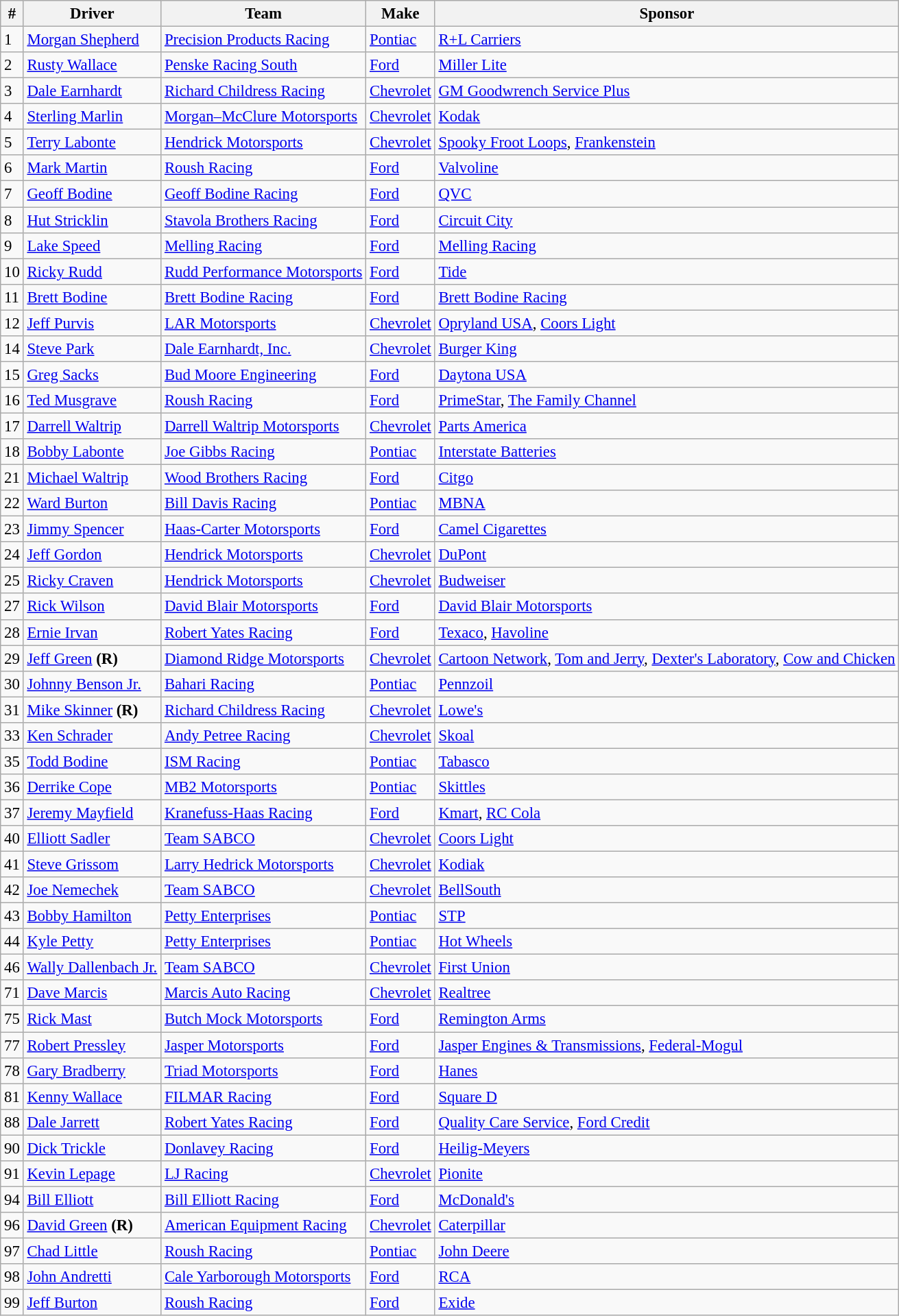<table class="wikitable" style="font-size:95%">
<tr>
<th>#</th>
<th>Driver</th>
<th>Team</th>
<th>Make</th>
<th>Sponsor</th>
</tr>
<tr>
<td>1</td>
<td><a href='#'>Morgan Shepherd</a></td>
<td><a href='#'>Precision Products Racing</a></td>
<td><a href='#'>Pontiac</a></td>
<td><a href='#'>R+L Carriers</a></td>
</tr>
<tr>
<td>2</td>
<td><a href='#'>Rusty Wallace</a></td>
<td><a href='#'>Penske Racing South</a></td>
<td><a href='#'>Ford</a></td>
<td><a href='#'>Miller Lite</a></td>
</tr>
<tr>
<td>3</td>
<td><a href='#'>Dale Earnhardt</a></td>
<td><a href='#'>Richard Childress Racing</a></td>
<td><a href='#'>Chevrolet</a></td>
<td><a href='#'>GM Goodwrench Service Plus</a></td>
</tr>
<tr>
<td>4</td>
<td><a href='#'>Sterling Marlin</a></td>
<td><a href='#'>Morgan–McClure Motorsports</a></td>
<td><a href='#'>Chevrolet</a></td>
<td><a href='#'>Kodak</a></td>
</tr>
<tr>
<td>5</td>
<td><a href='#'>Terry Labonte</a></td>
<td><a href='#'>Hendrick Motorsports</a></td>
<td><a href='#'>Chevrolet</a></td>
<td><a href='#'>Spooky Froot Loops</a>, <a href='#'>Frankenstein</a></td>
</tr>
<tr>
<td>6</td>
<td><a href='#'>Mark Martin</a></td>
<td><a href='#'>Roush Racing</a></td>
<td><a href='#'>Ford</a></td>
<td><a href='#'>Valvoline</a></td>
</tr>
<tr>
<td>7</td>
<td><a href='#'>Geoff Bodine</a></td>
<td><a href='#'>Geoff Bodine Racing</a></td>
<td><a href='#'>Ford</a></td>
<td><a href='#'>QVC</a></td>
</tr>
<tr>
<td>8</td>
<td><a href='#'>Hut Stricklin</a></td>
<td><a href='#'>Stavola Brothers Racing</a></td>
<td><a href='#'>Ford</a></td>
<td><a href='#'>Circuit City</a></td>
</tr>
<tr>
<td>9</td>
<td><a href='#'>Lake Speed</a></td>
<td><a href='#'>Melling Racing</a></td>
<td><a href='#'>Ford</a></td>
<td><a href='#'>Melling Racing</a></td>
</tr>
<tr>
<td>10</td>
<td><a href='#'>Ricky Rudd</a></td>
<td><a href='#'>Rudd Performance Motorsports</a></td>
<td><a href='#'>Ford</a></td>
<td><a href='#'>Tide</a></td>
</tr>
<tr>
<td>11</td>
<td><a href='#'>Brett Bodine</a></td>
<td><a href='#'>Brett Bodine Racing</a></td>
<td><a href='#'>Ford</a></td>
<td><a href='#'>Brett Bodine Racing</a></td>
</tr>
<tr>
<td>12</td>
<td><a href='#'>Jeff Purvis</a></td>
<td><a href='#'>LAR Motorsports</a></td>
<td><a href='#'>Chevrolet</a></td>
<td><a href='#'>Opryland USA</a>, <a href='#'>Coors Light</a></td>
</tr>
<tr>
<td>14</td>
<td><a href='#'>Steve Park</a></td>
<td><a href='#'>Dale Earnhardt, Inc.</a></td>
<td><a href='#'>Chevrolet</a></td>
<td><a href='#'>Burger King</a></td>
</tr>
<tr>
<td>15</td>
<td><a href='#'>Greg Sacks</a></td>
<td><a href='#'>Bud Moore Engineering</a></td>
<td><a href='#'>Ford</a></td>
<td><a href='#'>Daytona USA</a></td>
</tr>
<tr>
<td>16</td>
<td><a href='#'>Ted Musgrave</a></td>
<td><a href='#'>Roush Racing</a></td>
<td><a href='#'>Ford</a></td>
<td><a href='#'>PrimeStar</a>, <a href='#'>The Family Channel</a></td>
</tr>
<tr>
<td>17</td>
<td><a href='#'>Darrell Waltrip</a></td>
<td><a href='#'>Darrell Waltrip Motorsports</a></td>
<td><a href='#'>Chevrolet</a></td>
<td><a href='#'>Parts America</a></td>
</tr>
<tr>
<td>18</td>
<td><a href='#'>Bobby Labonte</a></td>
<td><a href='#'>Joe Gibbs Racing</a></td>
<td><a href='#'>Pontiac</a></td>
<td><a href='#'>Interstate Batteries</a></td>
</tr>
<tr>
<td>21</td>
<td><a href='#'>Michael Waltrip</a></td>
<td><a href='#'>Wood Brothers Racing</a></td>
<td><a href='#'>Ford</a></td>
<td><a href='#'>Citgo</a></td>
</tr>
<tr>
<td>22</td>
<td><a href='#'>Ward Burton</a></td>
<td><a href='#'>Bill Davis Racing</a></td>
<td><a href='#'>Pontiac</a></td>
<td><a href='#'>MBNA</a></td>
</tr>
<tr>
<td>23</td>
<td><a href='#'>Jimmy Spencer</a></td>
<td><a href='#'>Haas-Carter Motorsports</a></td>
<td><a href='#'>Ford</a></td>
<td><a href='#'>Camel Cigarettes</a></td>
</tr>
<tr>
<td>24</td>
<td><a href='#'>Jeff Gordon</a></td>
<td><a href='#'>Hendrick Motorsports</a></td>
<td><a href='#'>Chevrolet</a></td>
<td><a href='#'>DuPont</a></td>
</tr>
<tr>
<td>25</td>
<td><a href='#'>Ricky Craven</a></td>
<td><a href='#'>Hendrick Motorsports</a></td>
<td><a href='#'>Chevrolet</a></td>
<td><a href='#'>Budweiser</a></td>
</tr>
<tr>
<td>27</td>
<td><a href='#'>Rick Wilson</a></td>
<td><a href='#'>David Blair Motorsports</a></td>
<td><a href='#'>Ford</a></td>
<td><a href='#'>David Blair Motorsports</a></td>
</tr>
<tr>
<td>28</td>
<td><a href='#'>Ernie Irvan</a></td>
<td><a href='#'>Robert Yates Racing</a></td>
<td><a href='#'>Ford</a></td>
<td><a href='#'>Texaco</a>, <a href='#'>Havoline</a></td>
</tr>
<tr>
<td>29</td>
<td><a href='#'>Jeff Green</a> <strong>(R)</strong></td>
<td><a href='#'>Diamond Ridge Motorsports</a></td>
<td><a href='#'>Chevrolet</a></td>
<td><a href='#'>Cartoon Network</a>, <a href='#'>Tom and Jerry</a>, <a href='#'>Dexter's Laboratory</a>, <a href='#'>Cow and Chicken</a></td>
</tr>
<tr>
<td>30</td>
<td><a href='#'>Johnny Benson Jr.</a></td>
<td><a href='#'>Bahari Racing</a></td>
<td><a href='#'>Pontiac</a></td>
<td><a href='#'>Pennzoil</a></td>
</tr>
<tr>
<td>31</td>
<td><a href='#'>Mike Skinner</a> <strong>(R)</strong></td>
<td><a href='#'>Richard Childress Racing</a></td>
<td><a href='#'>Chevrolet</a></td>
<td><a href='#'>Lowe's</a></td>
</tr>
<tr>
<td>33</td>
<td><a href='#'>Ken Schrader</a></td>
<td><a href='#'>Andy Petree Racing</a></td>
<td><a href='#'>Chevrolet</a></td>
<td><a href='#'>Skoal</a></td>
</tr>
<tr>
<td>35</td>
<td><a href='#'>Todd Bodine</a></td>
<td><a href='#'>ISM Racing</a></td>
<td><a href='#'>Pontiac</a></td>
<td><a href='#'>Tabasco</a></td>
</tr>
<tr>
<td>36</td>
<td><a href='#'>Derrike Cope</a></td>
<td><a href='#'>MB2 Motorsports</a></td>
<td><a href='#'>Pontiac</a></td>
<td><a href='#'>Skittles</a></td>
</tr>
<tr>
<td>37</td>
<td><a href='#'>Jeremy Mayfield</a></td>
<td><a href='#'>Kranefuss-Haas Racing</a></td>
<td><a href='#'>Ford</a></td>
<td><a href='#'>Kmart</a>, <a href='#'>RC Cola</a></td>
</tr>
<tr>
<td>40</td>
<td><a href='#'>Elliott Sadler</a></td>
<td><a href='#'>Team SABCO</a></td>
<td><a href='#'>Chevrolet</a></td>
<td><a href='#'>Coors Light</a></td>
</tr>
<tr>
<td>41</td>
<td><a href='#'>Steve Grissom</a></td>
<td><a href='#'>Larry Hedrick Motorsports</a></td>
<td><a href='#'>Chevrolet</a></td>
<td><a href='#'>Kodiak</a></td>
</tr>
<tr>
<td>42</td>
<td><a href='#'>Joe Nemechek</a></td>
<td><a href='#'>Team SABCO</a></td>
<td><a href='#'>Chevrolet</a></td>
<td><a href='#'>BellSouth</a></td>
</tr>
<tr>
<td>43</td>
<td><a href='#'>Bobby Hamilton</a></td>
<td><a href='#'>Petty Enterprises</a></td>
<td><a href='#'>Pontiac</a></td>
<td><a href='#'>STP</a></td>
</tr>
<tr>
<td>44</td>
<td><a href='#'>Kyle Petty</a></td>
<td><a href='#'>Petty Enterprises</a></td>
<td><a href='#'>Pontiac</a></td>
<td><a href='#'>Hot Wheels</a></td>
</tr>
<tr>
<td>46</td>
<td><a href='#'>Wally Dallenbach Jr.</a></td>
<td><a href='#'>Team SABCO</a></td>
<td><a href='#'>Chevrolet</a></td>
<td><a href='#'>First Union</a></td>
</tr>
<tr>
<td>71</td>
<td><a href='#'>Dave Marcis</a></td>
<td><a href='#'>Marcis Auto Racing</a></td>
<td><a href='#'>Chevrolet</a></td>
<td><a href='#'>Realtree</a></td>
</tr>
<tr>
<td>75</td>
<td><a href='#'>Rick Mast</a></td>
<td><a href='#'>Butch Mock Motorsports</a></td>
<td><a href='#'>Ford</a></td>
<td><a href='#'>Remington Arms</a></td>
</tr>
<tr>
<td>77</td>
<td><a href='#'>Robert Pressley</a></td>
<td><a href='#'>Jasper Motorsports</a></td>
<td><a href='#'>Ford</a></td>
<td><a href='#'>Jasper Engines & Transmissions</a>, <a href='#'>Federal-Mogul</a></td>
</tr>
<tr>
<td>78</td>
<td><a href='#'>Gary Bradberry</a></td>
<td><a href='#'>Triad Motorsports</a></td>
<td><a href='#'>Ford</a></td>
<td><a href='#'>Hanes</a></td>
</tr>
<tr>
<td>81</td>
<td><a href='#'>Kenny Wallace</a></td>
<td><a href='#'>FILMAR Racing</a></td>
<td><a href='#'>Ford</a></td>
<td><a href='#'>Square D</a></td>
</tr>
<tr>
<td>88</td>
<td><a href='#'>Dale Jarrett</a></td>
<td><a href='#'>Robert Yates Racing</a></td>
<td><a href='#'>Ford</a></td>
<td><a href='#'>Quality Care Service</a>, <a href='#'>Ford Credit</a></td>
</tr>
<tr>
<td>90</td>
<td><a href='#'>Dick Trickle</a></td>
<td><a href='#'>Donlavey Racing</a></td>
<td><a href='#'>Ford</a></td>
<td><a href='#'>Heilig-Meyers</a></td>
</tr>
<tr>
<td>91</td>
<td><a href='#'>Kevin Lepage</a></td>
<td><a href='#'>LJ Racing</a></td>
<td><a href='#'>Chevrolet</a></td>
<td><a href='#'>Pionite</a></td>
</tr>
<tr>
<td>94</td>
<td><a href='#'>Bill Elliott</a></td>
<td><a href='#'>Bill Elliott Racing</a></td>
<td><a href='#'>Ford</a></td>
<td><a href='#'>McDonald's</a></td>
</tr>
<tr>
<td>96</td>
<td><a href='#'>David Green</a> <strong>(R)</strong></td>
<td><a href='#'>American Equipment Racing</a></td>
<td><a href='#'>Chevrolet</a></td>
<td><a href='#'>Caterpillar</a></td>
</tr>
<tr>
<td>97</td>
<td><a href='#'>Chad Little</a></td>
<td><a href='#'>Roush Racing</a></td>
<td><a href='#'>Pontiac</a></td>
<td><a href='#'>John Deere</a></td>
</tr>
<tr>
<td>98</td>
<td><a href='#'>John Andretti</a></td>
<td><a href='#'>Cale Yarborough Motorsports</a></td>
<td><a href='#'>Ford</a></td>
<td><a href='#'>RCA</a></td>
</tr>
<tr>
<td>99</td>
<td><a href='#'>Jeff Burton</a></td>
<td><a href='#'>Roush Racing</a></td>
<td><a href='#'>Ford</a></td>
<td><a href='#'>Exide</a></td>
</tr>
</table>
